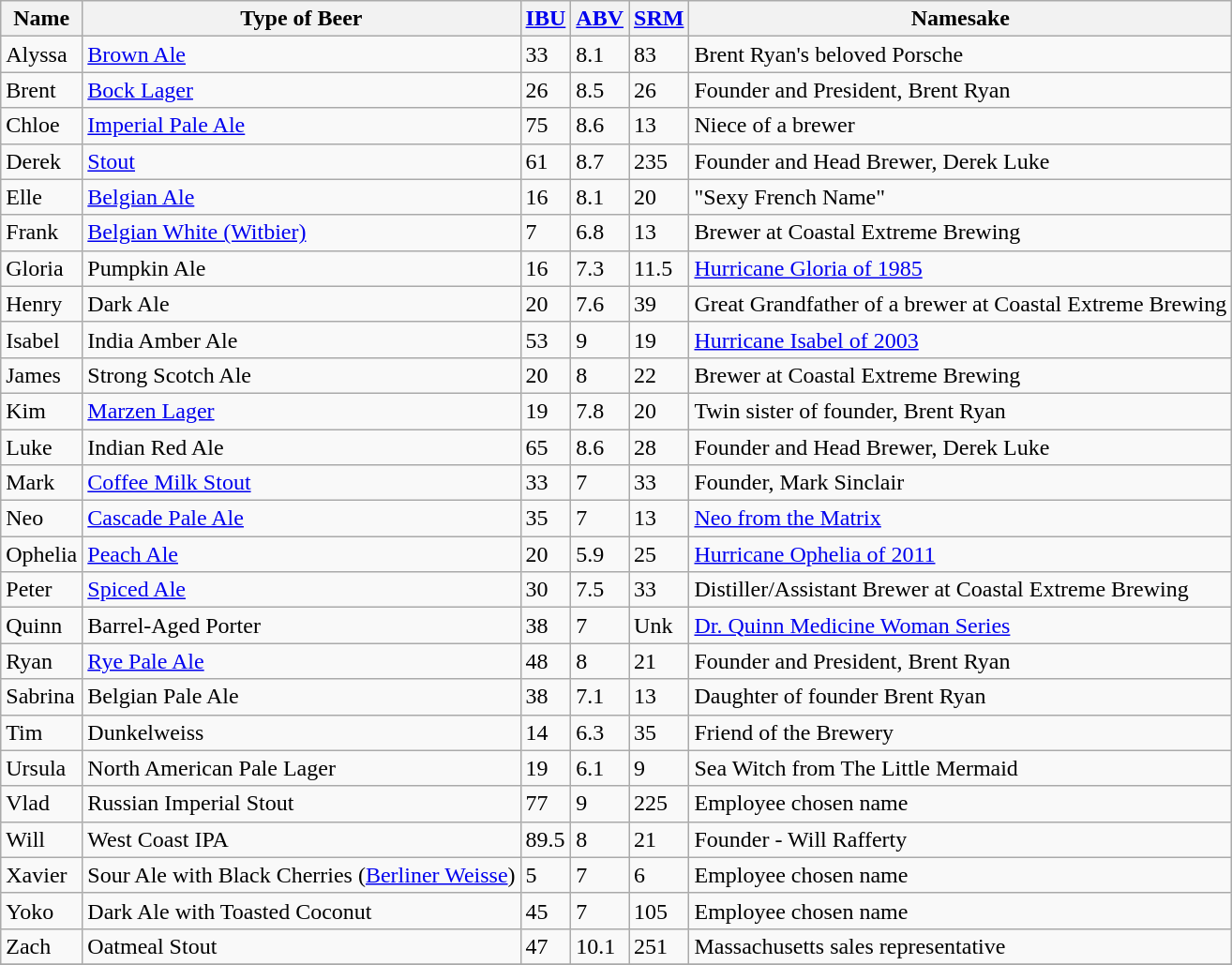<table class="wikitable">
<tr>
<th>Name</th>
<th>Type of Beer</th>
<th><a href='#'>IBU</a></th>
<th><a href='#'>ABV</a></th>
<th><a href='#'>SRM</a></th>
<th>Namesake</th>
</tr>
<tr>
<td>Alyssa</td>
<td><a href='#'>Brown Ale</a></td>
<td>33</td>
<td>8.1</td>
<td>83</td>
<td>Brent Ryan's beloved Porsche</td>
</tr>
<tr>
<td>Brent</td>
<td><a href='#'>Bock Lager</a></td>
<td>26</td>
<td>8.5</td>
<td>26</td>
<td>Founder and President, Brent Ryan</td>
</tr>
<tr>
<td>Chloe</td>
<td><a href='#'>Imperial Pale Ale</a></td>
<td>75</td>
<td>8.6</td>
<td>13</td>
<td>Niece of a brewer</td>
</tr>
<tr>
<td>Derek</td>
<td><a href='#'>Stout</a></td>
<td>61</td>
<td>8.7</td>
<td>235</td>
<td>Founder and Head Brewer, Derek Luke</td>
</tr>
<tr>
<td>Elle</td>
<td><a href='#'>Belgian Ale</a></td>
<td>16</td>
<td>8.1</td>
<td>20</td>
<td>"Sexy French Name"</td>
</tr>
<tr>
<td>Frank</td>
<td><a href='#'>Belgian White (Witbier)</a></td>
<td>7</td>
<td>6.8</td>
<td>13</td>
<td>Brewer at Coastal Extreme Brewing</td>
</tr>
<tr>
<td>Gloria</td>
<td>Pumpkin Ale</td>
<td>16</td>
<td>7.3</td>
<td>11.5</td>
<td><a href='#'> Hurricane Gloria of 1985</a></td>
</tr>
<tr>
<td>Henry</td>
<td>Dark Ale</td>
<td>20</td>
<td>7.6</td>
<td>39</td>
<td>Great Grandfather of a brewer at Coastal Extreme Brewing</td>
</tr>
<tr>
<td>Isabel</td>
<td>India Amber Ale</td>
<td>53</td>
<td>9</td>
<td>19</td>
<td><a href='#'>Hurricane Isabel of 2003</a></td>
</tr>
<tr>
<td>James</td>
<td>Strong Scotch Ale</td>
<td>20</td>
<td>8</td>
<td>22</td>
<td>Brewer at Coastal Extreme Brewing</td>
</tr>
<tr>
<td>Kim</td>
<td><a href='#'>Marzen Lager</a></td>
<td>19</td>
<td>7.8</td>
<td>20</td>
<td>Twin sister of founder, Brent Ryan</td>
</tr>
<tr>
<td>Luke</td>
<td>Indian Red Ale</td>
<td>65</td>
<td>8.6</td>
<td>28</td>
<td>Founder and Head Brewer, Derek Luke</td>
</tr>
<tr>
<td>Mark</td>
<td><a href='#'>Coffee Milk Stout</a></td>
<td>33</td>
<td>7</td>
<td>33</td>
<td>Founder, Mark Sinclair</td>
</tr>
<tr>
<td>Neo</td>
<td><a href='#'>Cascade Pale Ale</a></td>
<td>35</td>
<td>7</td>
<td>13</td>
<td><a href='#'>Neo from the Matrix</a></td>
</tr>
<tr>
<td>Ophelia</td>
<td><a href='#'>Peach Ale</a></td>
<td>20</td>
<td>5.9</td>
<td>25</td>
<td><a href='#'>Hurricane Ophelia of 2011</a></td>
</tr>
<tr>
<td>Peter</td>
<td><a href='#'>Spiced Ale</a></td>
<td>30</td>
<td>7.5</td>
<td>33</td>
<td>Distiller/Assistant Brewer at Coastal Extreme Brewing</td>
</tr>
<tr>
<td>Quinn</td>
<td>Barrel-Aged Porter</td>
<td>38</td>
<td>7</td>
<td>Unk</td>
<td><a href='#'> Dr. Quinn Medicine Woman Series</a></td>
</tr>
<tr>
<td>Ryan</td>
<td><a href='#'>Rye Pale Ale</a></td>
<td>48</td>
<td>8</td>
<td>21</td>
<td>Founder and President, Brent Ryan</td>
</tr>
<tr>
<td>Sabrina</td>
<td>Belgian Pale Ale</td>
<td>38</td>
<td>7.1</td>
<td>13</td>
<td>Daughter of founder Brent Ryan</td>
</tr>
<tr>
<td>Tim</td>
<td>Dunkelweiss</td>
<td>14</td>
<td>6.3</td>
<td>35</td>
<td>Friend of the Brewery</td>
</tr>
<tr>
<td>Ursula</td>
<td>North American Pale Lager</td>
<td>19</td>
<td>6.1</td>
<td>9</td>
<td>Sea Witch from The Little Mermaid</td>
</tr>
<tr>
<td>Vlad</td>
<td>Russian Imperial Stout</td>
<td>77</td>
<td>9</td>
<td>225</td>
<td>Employee chosen name</td>
</tr>
<tr>
<td>Will</td>
<td>West Coast IPA</td>
<td>89.5</td>
<td>8</td>
<td>21</td>
<td>Founder - Will Rafferty</td>
</tr>
<tr>
<td>Xavier</td>
<td>Sour Ale with Black Cherries (<a href='#'>Berliner Weisse</a>)</td>
<td>5</td>
<td>7</td>
<td>6</td>
<td>Employee chosen name</td>
</tr>
<tr>
<td>Yoko</td>
<td>Dark Ale with Toasted Coconut</td>
<td>45</td>
<td>7</td>
<td>105</td>
<td>Employee chosen name</td>
</tr>
<tr>
<td>Zach</td>
<td>Oatmeal Stout</td>
<td>47</td>
<td>10.1</td>
<td>251</td>
<td>Massachusetts sales representative</td>
</tr>
<tr>
</tr>
</table>
